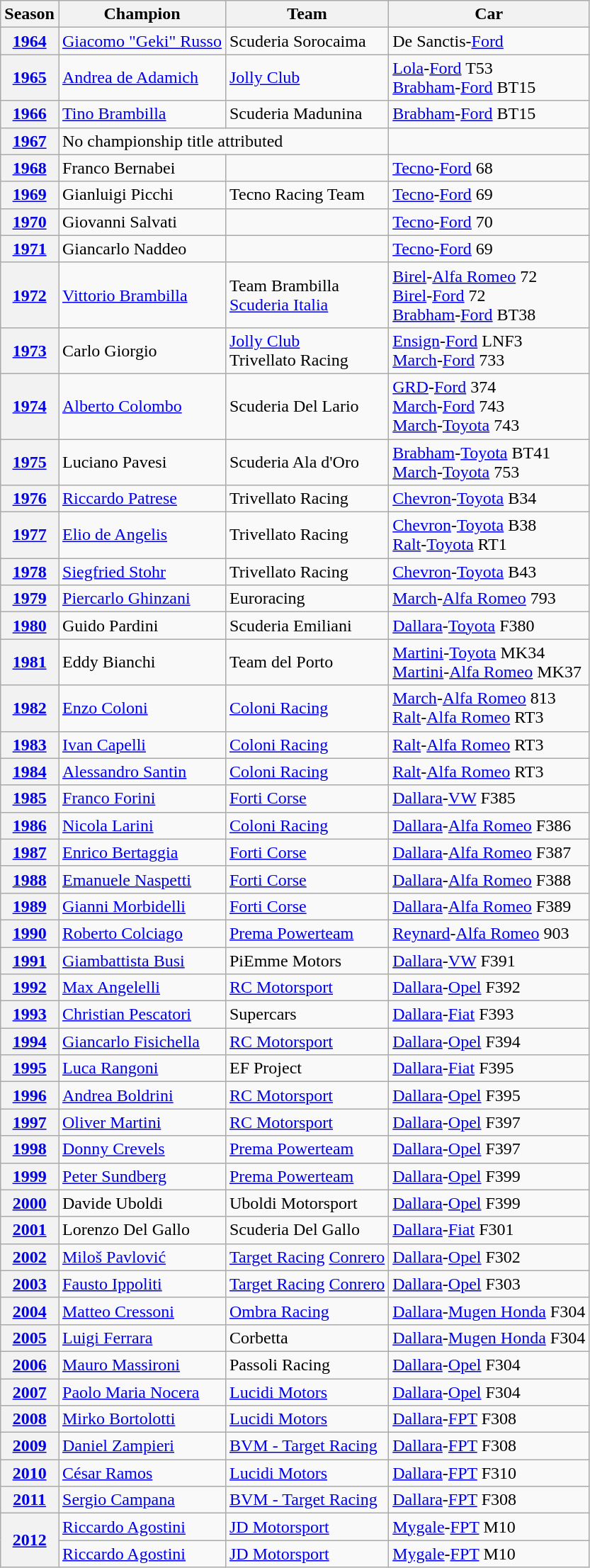<table class="wikitable">
<tr>
<th>Season</th>
<th>Champion</th>
<th>Team</th>
<th>Car</th>
</tr>
<tr>
<th><a href='#'>1964</a></th>
<td> <a href='#'>Giacomo "Geki" Russo</a></td>
<td>Scuderia Sorocaima</td>
<td>De Sanctis-<a href='#'>Ford</a></td>
</tr>
<tr>
<th><a href='#'>1965</a></th>
<td> <a href='#'>Andrea de Adamich</a></td>
<td><a href='#'>Jolly Club</a></td>
<td><a href='#'>Lola</a>-<a href='#'>Ford</a> T53<br><a href='#'>Brabham</a>-<a href='#'>Ford</a> BT15</td>
</tr>
<tr>
<th><a href='#'>1966</a></th>
<td> <a href='#'>Tino Brambilla</a></td>
<td>Scuderia Madunina</td>
<td><a href='#'>Brabham</a>-<a href='#'>Ford</a> BT15</td>
</tr>
<tr>
<th><a href='#'>1967</a></th>
<td colspan=2>No championship title attributed</td>
<td></td>
</tr>
<tr>
<th><a href='#'>1968</a></th>
<td> Franco Bernabei</td>
<td></td>
<td><a href='#'>Tecno</a>-<a href='#'>Ford</a> 68</td>
</tr>
<tr>
<th><a href='#'>1969</a></th>
<td> Gianluigi Picchi</td>
<td>Tecno Racing Team</td>
<td><a href='#'>Tecno</a>-<a href='#'>Ford</a> 69</td>
</tr>
<tr>
<th><a href='#'>1970</a></th>
<td> Giovanni Salvati</td>
<td></td>
<td><a href='#'>Tecno</a>-<a href='#'>Ford</a> 70</td>
</tr>
<tr>
<th><a href='#'>1971</a></th>
<td> Giancarlo Naddeo</td>
<td></td>
<td><a href='#'>Tecno</a>-<a href='#'>Ford</a> 69</td>
</tr>
<tr>
<th><a href='#'>1972</a></th>
<td> <a href='#'>Vittorio Brambilla</a></td>
<td>Team Brambilla<br><a href='#'>Scuderia Italia</a></td>
<td><a href='#'>Birel</a>-<a href='#'>Alfa Romeo</a> 72<br><a href='#'>Birel</a>-<a href='#'>Ford</a> 72<br><a href='#'>Brabham</a>-<a href='#'>Ford</a> BT38</td>
</tr>
<tr>
<th><a href='#'>1973</a></th>
<td> Carlo Giorgio</td>
<td><a href='#'>Jolly Club</a><br>Trivellato Racing</td>
<td><a href='#'>Ensign</a>-<a href='#'>Ford</a> LNF3<br><a href='#'>March</a>-<a href='#'>Ford</a> 733</td>
</tr>
<tr>
<th><a href='#'>1974</a></th>
<td> <a href='#'>Alberto Colombo</a></td>
<td>Scuderia Del Lario</td>
<td><a href='#'>GRD</a>-<a href='#'>Ford</a> 374<br><a href='#'>March</a>-<a href='#'>Ford</a> 743<br><a href='#'>March</a>-<a href='#'>Toyota</a> 743</td>
</tr>
<tr>
<th><a href='#'>1975</a></th>
<td> Luciano Pavesi</td>
<td>Scuderia Ala d'Oro</td>
<td><a href='#'>Brabham</a>-<a href='#'>Toyota</a> BT41<br><a href='#'>March</a>-<a href='#'>Toyota</a> 753</td>
</tr>
<tr>
<th><a href='#'>1976</a></th>
<td> <a href='#'>Riccardo Patrese</a></td>
<td>Trivellato Racing</td>
<td><a href='#'>Chevron</a>-<a href='#'>Toyota</a> B34</td>
</tr>
<tr>
<th><a href='#'>1977</a></th>
<td> <a href='#'>Elio de Angelis</a></td>
<td>Trivellato Racing</td>
<td><a href='#'>Chevron</a>-<a href='#'>Toyota</a> B38<br><a href='#'>Ralt</a>-<a href='#'>Toyota</a> RT1</td>
</tr>
<tr>
<th><a href='#'>1978</a></th>
<td> <a href='#'>Siegfried Stohr</a></td>
<td>Trivellato Racing</td>
<td><a href='#'>Chevron</a>-<a href='#'>Toyota</a> B43</td>
</tr>
<tr>
<th><a href='#'>1979</a></th>
<td> <a href='#'>Piercarlo Ghinzani</a></td>
<td>Euroracing</td>
<td><a href='#'>March</a>-<a href='#'>Alfa Romeo</a> 793</td>
</tr>
<tr>
<th><a href='#'>1980</a></th>
<td> Guido Pardini</td>
<td>Scuderia Emiliani</td>
<td><a href='#'>Dallara</a>-<a href='#'>Toyota</a> F380</td>
</tr>
<tr>
<th><a href='#'>1981</a></th>
<td> Eddy Bianchi</td>
<td>Team del Porto</td>
<td><a href='#'>Martini</a>-<a href='#'>Toyota</a> MK34<br><a href='#'>Martini</a>-<a href='#'>Alfa Romeo</a> MK37</td>
</tr>
<tr>
<th><a href='#'>1982</a></th>
<td> <a href='#'>Enzo Coloni</a></td>
<td><a href='#'>Coloni Racing</a></td>
<td><a href='#'>March</a>-<a href='#'>Alfa Romeo</a> 813<br><a href='#'>Ralt</a>-<a href='#'>Alfa Romeo</a> RT3</td>
</tr>
<tr>
<th><a href='#'>1983</a></th>
<td> <a href='#'>Ivan Capelli</a></td>
<td><a href='#'>Coloni Racing</a></td>
<td><a href='#'>Ralt</a>-<a href='#'>Alfa Romeo</a> RT3</td>
</tr>
<tr>
<th><a href='#'>1984</a></th>
<td> <a href='#'>Alessandro Santin</a></td>
<td><a href='#'>Coloni Racing</a></td>
<td><a href='#'>Ralt</a>-<a href='#'>Alfa Romeo</a> RT3</td>
</tr>
<tr>
<th><a href='#'>1985</a></th>
<td> <a href='#'>Franco Forini</a></td>
<td><a href='#'>Forti Corse</a></td>
<td><a href='#'>Dallara</a>-<a href='#'>VW</a> F385</td>
</tr>
<tr>
<th><a href='#'>1986</a></th>
<td> <a href='#'>Nicola Larini</a></td>
<td><a href='#'>Coloni Racing</a></td>
<td><a href='#'>Dallara</a>-<a href='#'>Alfa Romeo</a> F386</td>
</tr>
<tr>
<th><a href='#'>1987</a></th>
<td> <a href='#'>Enrico Bertaggia</a></td>
<td><a href='#'>Forti Corse</a></td>
<td><a href='#'>Dallara</a>-<a href='#'>Alfa Romeo</a> F387</td>
</tr>
<tr>
<th><a href='#'>1988</a></th>
<td> <a href='#'>Emanuele Naspetti</a></td>
<td><a href='#'>Forti Corse</a></td>
<td><a href='#'>Dallara</a>-<a href='#'>Alfa Romeo</a> F388</td>
</tr>
<tr>
<th><a href='#'>1989</a></th>
<td> <a href='#'>Gianni Morbidelli</a></td>
<td><a href='#'>Forti Corse</a></td>
<td><a href='#'>Dallara</a>-<a href='#'>Alfa Romeo</a> F389</td>
</tr>
<tr>
<th><a href='#'>1990</a></th>
<td> <a href='#'>Roberto Colciago</a></td>
<td><a href='#'>Prema Powerteam</a></td>
<td><a href='#'>Reynard</a>-<a href='#'>Alfa Romeo</a> 903</td>
</tr>
<tr>
<th><a href='#'>1991</a></th>
<td> <a href='#'>Giambattista Busi</a></td>
<td>PiEmme Motors</td>
<td><a href='#'>Dallara</a>-<a href='#'>VW</a> F391</td>
</tr>
<tr>
<th><a href='#'>1992</a></th>
<td> <a href='#'>Max Angelelli</a></td>
<td><a href='#'>RC Motorsport</a></td>
<td><a href='#'>Dallara</a>-<a href='#'>Opel</a> F392</td>
</tr>
<tr>
<th><a href='#'>1993</a></th>
<td> <a href='#'>Christian Pescatori</a></td>
<td>Supercars</td>
<td><a href='#'>Dallara</a>-<a href='#'>Fiat</a> F393</td>
</tr>
<tr>
<th><a href='#'>1994</a></th>
<td> <a href='#'>Giancarlo Fisichella</a></td>
<td><a href='#'>RC Motorsport</a></td>
<td><a href='#'>Dallara</a>-<a href='#'>Opel</a> F394</td>
</tr>
<tr>
<th><a href='#'>1995</a></th>
<td> <a href='#'>Luca Rangoni</a></td>
<td>EF Project</td>
<td><a href='#'>Dallara</a>-<a href='#'>Fiat</a> F395</td>
</tr>
<tr>
<th><a href='#'>1996</a></th>
<td> <a href='#'>Andrea Boldrini</a></td>
<td><a href='#'>RC Motorsport</a></td>
<td><a href='#'>Dallara</a>-<a href='#'>Opel</a> F395</td>
</tr>
<tr>
<th><a href='#'>1997</a></th>
<td> <a href='#'>Oliver Martini</a></td>
<td><a href='#'>RC Motorsport</a></td>
<td><a href='#'>Dallara</a>-<a href='#'>Opel</a> F397</td>
</tr>
<tr>
<th><a href='#'>1998</a></th>
<td> <a href='#'>Donny Crevels</a></td>
<td><a href='#'>Prema Powerteam</a></td>
<td><a href='#'>Dallara</a>-<a href='#'>Opel</a> F397</td>
</tr>
<tr>
<th><a href='#'>1999</a></th>
<td> <a href='#'>Peter Sundberg</a></td>
<td><a href='#'>Prema Powerteam</a></td>
<td><a href='#'>Dallara</a>-<a href='#'>Opel</a> F399</td>
</tr>
<tr>
<th><a href='#'>2000</a></th>
<td> Davide Uboldi</td>
<td>Uboldi Motorsport</td>
<td><a href='#'>Dallara</a>-<a href='#'>Opel</a> F399</td>
</tr>
<tr>
<th><a href='#'>2001</a></th>
<td> Lorenzo Del Gallo</td>
<td>Scuderia Del Gallo</td>
<td><a href='#'>Dallara</a>-<a href='#'>Fiat</a> F301</td>
</tr>
<tr>
<th><a href='#'>2002</a></th>
<td> <a href='#'>Miloš Pavlović</a></td>
<td><a href='#'>Target Racing</a> <a href='#'>Conrero</a></td>
<td><a href='#'>Dallara</a>-<a href='#'>Opel</a> F302</td>
</tr>
<tr>
<th><a href='#'>2003</a></th>
<td> <a href='#'>Fausto Ippoliti</a></td>
<td><a href='#'>Target Racing</a> <a href='#'>Conrero</a></td>
<td><a href='#'>Dallara</a>-<a href='#'>Opel</a> F303</td>
</tr>
<tr>
<th><a href='#'>2004</a></th>
<td> <a href='#'>Matteo Cressoni</a></td>
<td><a href='#'>Ombra Racing</a></td>
<td><a href='#'>Dallara</a>-<a href='#'>Mugen Honda</a> F304</td>
</tr>
<tr>
<th><a href='#'>2005</a></th>
<td> <a href='#'>Luigi Ferrara</a></td>
<td>Corbetta</td>
<td><a href='#'>Dallara</a>-<a href='#'>Mugen Honda</a> F304</td>
</tr>
<tr>
<th><a href='#'>2006</a></th>
<td> <a href='#'>Mauro Massironi</a></td>
<td>Passoli Racing</td>
<td><a href='#'>Dallara</a>-<a href='#'>Opel</a> F304</td>
</tr>
<tr>
<th><a href='#'>2007</a></th>
<td> <a href='#'>Paolo Maria Nocera</a></td>
<td><a href='#'>Lucidi Motors</a></td>
<td><a href='#'>Dallara</a>-<a href='#'>Opel</a> F304</td>
</tr>
<tr>
<th><a href='#'>2008</a></th>
<td> <a href='#'>Mirko Bortolotti</a></td>
<td><a href='#'>Lucidi Motors</a></td>
<td><a href='#'>Dallara</a>-<a href='#'>FPT</a> F308</td>
</tr>
<tr>
<th><a href='#'>2009</a></th>
<td> <a href='#'>Daniel Zampieri</a></td>
<td><a href='#'>BVM - Target Racing</a></td>
<td><a href='#'>Dallara</a>-<a href='#'>FPT</a> F308</td>
</tr>
<tr>
<th><a href='#'>2010</a></th>
<td> <a href='#'>César Ramos</a></td>
<td><a href='#'>Lucidi Motors</a></td>
<td><a href='#'>Dallara</a>-<a href='#'>FPT</a> F310</td>
</tr>
<tr>
<th><a href='#'>2011</a></th>
<td> <a href='#'>Sergio Campana</a></td>
<td><a href='#'>BVM - Target Racing</a></td>
<td><a href='#'>Dallara</a>-<a href='#'>FPT</a> F308</td>
</tr>
<tr>
<th rowspan=2><a href='#'>2012</a></th>
<td>  <a href='#'>Riccardo Agostini</a></td>
<td><a href='#'>JD Motorsport</a></td>
<td><a href='#'>Mygale</a>-<a href='#'>FPT</a> M10</td>
</tr>
<tr>
<td>  <a href='#'>Riccardo Agostini</a></td>
<td><a href='#'>JD Motorsport</a></td>
<td><a href='#'>Mygale</a>-<a href='#'>FPT</a> M10</td>
</tr>
</table>
